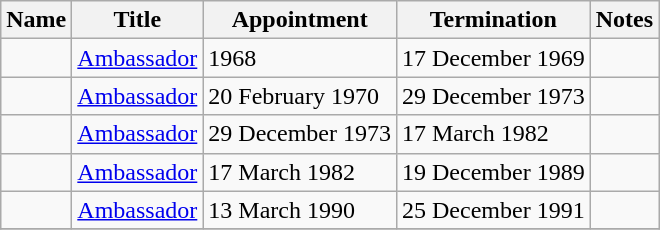<table class="wikitable">
<tr valign="middle">
<th>Name</th>
<th>Title</th>
<th>Appointment</th>
<th>Termination</th>
<th>Notes</th>
</tr>
<tr>
<td></td>
<td><a href='#'>Ambassador</a></td>
<td>1968</td>
<td>17 December 1969</td>
<td></td>
</tr>
<tr>
<td></td>
<td><a href='#'>Ambassador</a></td>
<td>20 February 1970</td>
<td>29 December 1973</td>
<td></td>
</tr>
<tr>
<td></td>
<td><a href='#'>Ambassador</a></td>
<td>29 December 1973</td>
<td>17 March 1982</td>
<td></td>
</tr>
<tr>
<td></td>
<td><a href='#'>Ambassador</a></td>
<td>17 March 1982</td>
<td>19 December 1989</td>
<td></td>
</tr>
<tr>
<td></td>
<td><a href='#'>Ambassador</a></td>
<td>13 March 1990</td>
<td>25 December 1991</td>
<td></td>
</tr>
<tr>
</tr>
</table>
